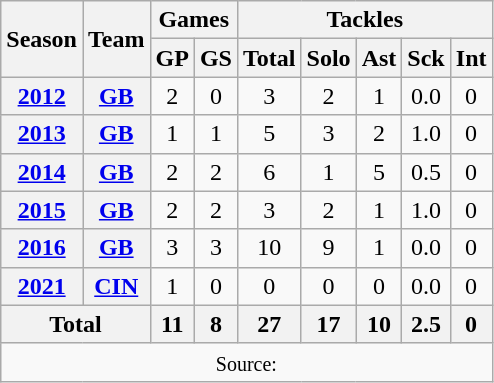<table class=wikitable style="text-align:center;">
<tr>
<th rowspan=2>Season</th>
<th rowspan=2>Team</th>
<th colspan=2>Games</th>
<th colspan=5>Tackles</th>
</tr>
<tr>
<th>GP</th>
<th>GS</th>
<th>Total</th>
<th>Solo</th>
<th>Ast</th>
<th>Sck</th>
<th>Int</th>
</tr>
<tr>
<th><a href='#'>2012</a></th>
<th><a href='#'>GB</a></th>
<td>2</td>
<td>0</td>
<td>3</td>
<td>2</td>
<td>1</td>
<td>0.0</td>
<td>0</td>
</tr>
<tr>
<th><a href='#'>2013</a></th>
<th><a href='#'>GB</a></th>
<td>1</td>
<td>1</td>
<td>5</td>
<td>3</td>
<td>2</td>
<td>1.0</td>
<td>0</td>
</tr>
<tr>
<th><a href='#'>2014</a></th>
<th><a href='#'>GB</a></th>
<td>2</td>
<td>2</td>
<td>6</td>
<td>1</td>
<td>5</td>
<td>0.5</td>
<td>0</td>
</tr>
<tr>
<th><a href='#'>2015</a></th>
<th><a href='#'>GB</a></th>
<td>2</td>
<td>2</td>
<td>3</td>
<td>2</td>
<td>1</td>
<td>1.0</td>
<td>0</td>
</tr>
<tr>
<th><a href='#'>2016</a></th>
<th><a href='#'>GB</a></th>
<td>3</td>
<td>3</td>
<td>10</td>
<td>9</td>
<td>1</td>
<td>0.0</td>
<td>0</td>
</tr>
<tr>
<th><a href='#'>2021</a></th>
<th><a href='#'>CIN</a></th>
<td>1</td>
<td>0</td>
<td>0</td>
<td>0</td>
<td>0</td>
<td>0.0</td>
<td>0</td>
</tr>
<tr>
<th colspan="2">Total</th>
<th>11</th>
<th>8</th>
<th>27</th>
<th>17</th>
<th>10</th>
<th>2.5</th>
<th>0</th>
</tr>
<tr>
<td colspan="9"><small>Source: </small></td>
</tr>
</table>
